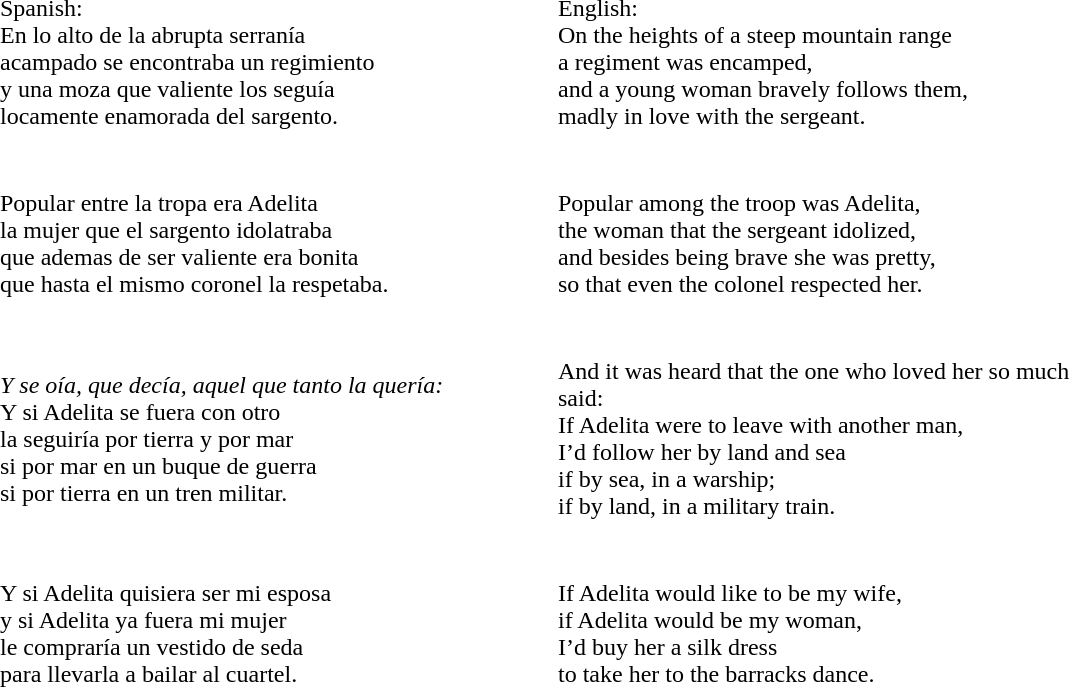<table cellpadding="10">
<tr>
<td width="350px"><br>Spanish:<br>En lo alto de la abrupta serranía<br>acampado se encontraba un regimiento<br>y una moza que valiente los seguía<br>locamente enamorada del sargento.</td>
<td width="350px"><br>English:<br>On the heights of a steep mountain range<br>a regiment was encamped,<br>and a young woman bravely follows them,<br>madly in love with the sergeant.</td>
</tr>
<tr>
<td width="350px"><br>Popular entre la tropa era Adelita<br>la mujer que el sargento idolatraba<br>que ademas de ser valiente era bonita<br>que hasta el mismo coronel la respetaba.</td>
<td width="350px"><br>Popular among the troop was Adelita,<br>the woman that the sergeant idolized,<br>and besides being brave she was pretty,<br>so that even the colonel respected her.</td>
</tr>
<tr>
<td width="350px"><br><em>Y se oía, que decía, aquel que tanto la quería:</em><br>Y si Adelita se fuera con otro<br>la seguiría por tierra y por mar<br>si por mar en un buque de guerra<br>si por tierra en un tren militar.</td>
<td width="350px"><br>And it was heard that the one who loved her so much said:<br>If Adelita were to leave with another man,<br>I’d follow her by land and sea<br>if by sea, in a warship;<br>if by land, in a military train.</td>
</tr>
<tr>
<td width="350px"><br>Y si Adelita quisiera ser mi esposa<br>y si Adelita ya fuera mi mujer<br>le compraría un vestido de seda<br>para llevarla a bailar al cuartel.</td>
<td width="350px"><br>If Adelita would like to be my wife,<br>if Adelita would be my woman,<br>I’d buy her a silk dress<br>to take her to the barracks dance.</td>
</tr>
</table>
